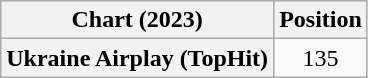<table class="wikitable plainrowheaders" style="text-align:center;">
<tr>
<th scope="col">Chart (2023)</th>
<th scope="col">Position</th>
</tr>
<tr>
<th scope="row">Ukraine Airplay (TopHit)</th>
<td>135</td>
</tr>
</table>
